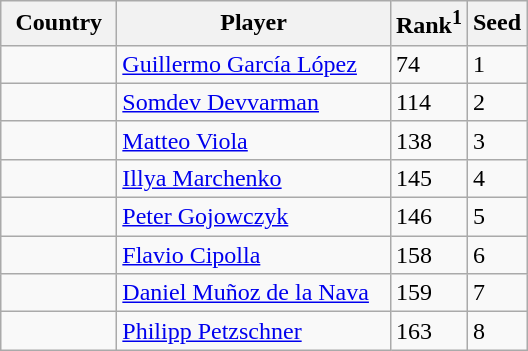<table class="sortable wikitable">
<tr>
<th width="70">Country</th>
<th width="175">Player</th>
<th>Rank<sup>1</sup></th>
<th>Seed</th>
</tr>
<tr>
<td></td>
<td><a href='#'>Guillermo García López</a></td>
<td>74</td>
<td>1</td>
</tr>
<tr>
<td></td>
<td><a href='#'>Somdev Devvarman</a></td>
<td>114</td>
<td>2</td>
</tr>
<tr>
<td></td>
<td><a href='#'>Matteo Viola</a></td>
<td>138</td>
<td>3</td>
</tr>
<tr>
<td></td>
<td><a href='#'>Illya Marchenko</a></td>
<td>145</td>
<td>4</td>
</tr>
<tr>
<td></td>
<td><a href='#'>Peter Gojowczyk</a></td>
<td>146</td>
<td>5</td>
</tr>
<tr>
<td></td>
<td><a href='#'>Flavio Cipolla</a></td>
<td>158</td>
<td>6</td>
</tr>
<tr>
<td></td>
<td><a href='#'>Daniel Muñoz de la Nava</a></td>
<td>159</td>
<td>7</td>
</tr>
<tr>
<td></td>
<td><a href='#'>Philipp Petzschner</a></td>
<td>163</td>
<td>8</td>
</tr>
</table>
